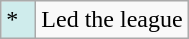<table class="wikitable">
<tr>
<td style="background:#CFECEC; width:1em">*</td>
<td>Led the league</td>
</tr>
</table>
